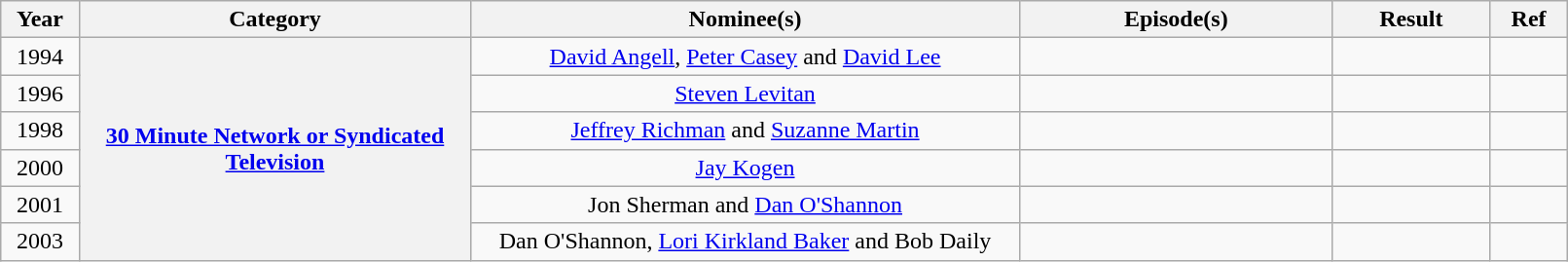<table class="wikitable plainrowheaders" style="font-size: 100%; text-align:center" width=85%>
<tr>
<th scope="col" width="5%">Year</th>
<th scope="col" width="25%">Category</th>
<th scope="col" width="35%">Nominee(s)</th>
<th scope="col" width="20%">Episode(s)</th>
<th scope="col" width="10%">Result</th>
<th scope="col" width="5%">Ref</th>
</tr>
<tr>
<td>1994</td>
<th scope="row" style="text-align:center" rowspan="6"><a href='#'>30 Minute Network or Syndicated Television</a></th>
<td><a href='#'>David Angell</a>, <a href='#'>Peter Casey</a> and <a href='#'>David Lee</a></td>
<td></td>
<td></td>
<td></td>
</tr>
<tr>
<td>1996</td>
<td><a href='#'>Steven Levitan</a></td>
<td></td>
<td></td>
<td></td>
</tr>
<tr>
<td>1998</td>
<td><a href='#'>Jeffrey Richman</a> and <a href='#'>Suzanne Martin</a></td>
<td></td>
<td></td>
<td></td>
</tr>
<tr>
<td>2000</td>
<td><a href='#'>Jay Kogen</a></td>
<td></td>
<td></td>
<td></td>
</tr>
<tr>
<td>2001</td>
<td>Jon Sherman and <a href='#'>Dan O'Shannon</a></td>
<td></td>
<td></td>
<td></td>
</tr>
<tr>
<td>2003</td>
<td>Dan O'Shannon, <a href='#'>Lori Kirkland Baker</a> and Bob Daily</td>
<td></td>
<td></td>
<td></td>
</tr>
</table>
